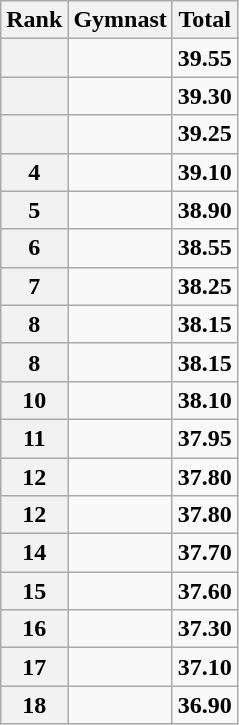<table class="wikitable sortable">
<tr>
<th>Rank</th>
<th>Gymnast</th>
<th>Total</th>
</tr>
<tr>
<th></th>
<td></td>
<td><strong>39.55</strong></td>
</tr>
<tr>
<th></th>
<td></td>
<td><strong>39.30</strong></td>
</tr>
<tr>
<th></th>
<td></td>
<td><strong>39.25</strong></td>
</tr>
<tr>
<th>4</th>
<td></td>
<td><strong>39.10</strong></td>
</tr>
<tr>
<th>5</th>
<td></td>
<td><strong>38.90</strong></td>
</tr>
<tr>
<th>6</th>
<td></td>
<td><strong>38.55</strong></td>
</tr>
<tr>
<th>7</th>
<td></td>
<td><strong>38.25</strong></td>
</tr>
<tr>
<th>8</th>
<td></td>
<td><strong>38.15</strong></td>
</tr>
<tr>
<th>8</th>
<td></td>
<td><strong>38.15</strong></td>
</tr>
<tr>
<th>10</th>
<td></td>
<td><strong>38.10</strong></td>
</tr>
<tr>
<th>11</th>
<td></td>
<td><strong>37.95</strong></td>
</tr>
<tr>
<th>12</th>
<td></td>
<td><strong>37.80</strong></td>
</tr>
<tr>
<th>12</th>
<td></td>
<td><strong>37.80</strong></td>
</tr>
<tr>
<th>14</th>
<td></td>
<td><strong>37.70</strong></td>
</tr>
<tr>
<th>15</th>
<td></td>
<td><strong>37.60</strong></td>
</tr>
<tr>
<th>16</th>
<td></td>
<td><strong>37.30</strong></td>
</tr>
<tr>
<th>17</th>
<td></td>
<td><strong>37.10</strong></td>
</tr>
<tr>
<th>18</th>
<td></td>
<td><strong>36.90</strong></td>
</tr>
</table>
